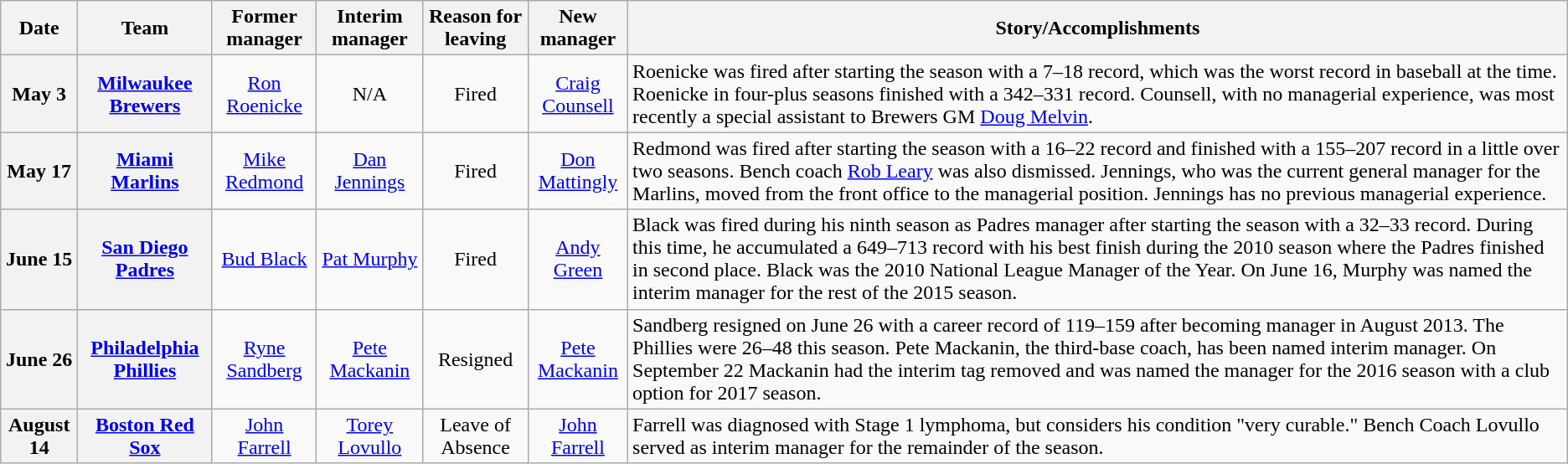<table class="wikitable" align="center;">
<tr>
<th>Date</th>
<th>Team</th>
<th>Former manager</th>
<th>Interim manager</th>
<th>Reason for leaving</th>
<th>New manager</th>
<th>Story/Accomplishments</th>
</tr>
<tr>
<th>May 3</th>
<th><a href='#'>Milwaukee Brewers</a></th>
<td style="text-align:center;"><a href='#'>Ron Roenicke</a></td>
<td style="text-align:center;">N/A</td>
<td style="text-align:center;">Fired</td>
<td style="text-align:center;"><a href='#'>Craig Counsell</a></td>
<td>Roenicke was fired after starting the season with a 7–18 record, which was the worst record in baseball at the time. Roenicke in four-plus seasons finished with a 342–331 record. Counsell, with no managerial experience, was most recently a special assistant to Brewers GM <a href='#'>Doug Melvin</a>.</td>
</tr>
<tr>
<th>May 17</th>
<th><a href='#'>Miami Marlins</a></th>
<td style="text-align:center;"><a href='#'>Mike Redmond</a></td>
<td style="text-align:center;"><a href='#'>Dan Jennings</a></td>
<td style="text-align:center;">Fired</td>
<td style="text-align:center;"><a href='#'>Don Mattingly</a></td>
<td>Redmond was fired after starting the season with a 16–22 record and finished with a 155–207 record in a little over two seasons. Bench coach <a href='#'>Rob Leary</a> was also dismissed. Jennings, who was the current general manager for the Marlins, moved from the front office to the managerial position. Jennings has no previous managerial experience.</td>
</tr>
<tr>
<th>June 15</th>
<th><a href='#'>San Diego Padres</a></th>
<td style="text-align:center;"><a href='#'>Bud Black</a></td>
<td style="text-align:center;"><a href='#'>Pat Murphy</a></td>
<td style="text-align:center;">Fired</td>
<td style="text-align:center;"><a href='#'>Andy Green</a></td>
<td>Black was fired during his ninth season as Padres manager after starting the season with a 32–33 record. During this time, he accumulated a 649–713 record with his best finish during the 2010 season where the Padres finished in second place. Black was the 2010 National League Manager of the Year. On June 16, Murphy was named the interim manager for the rest of the 2015 season.</td>
</tr>
<tr>
<th>June 26</th>
<th><a href='#'>Philadelphia Phillies</a></th>
<td style="text-align:center;"><a href='#'>Ryne Sandberg</a></td>
<td style="text-align:center;"><a href='#'>Pete Mackanin</a></td>
<td style="text-align:center;">Resigned</td>
<td style="text-align:center;"><a href='#'>Pete Mackanin</a></td>
<td>Sandberg resigned on June 26 with a career record of 119–159 after becoming manager in August 2013. The Phillies were 26–48 this season. Pete Mackanin, the third-base coach, has been named interim manager. On September 22 Mackanin had the interim tag removed and was named the manager for the 2016 season with a club option for 2017 season.</td>
</tr>
<tr>
<th>August 14</th>
<th><a href='#'>Boston Red Sox</a></th>
<td style="text-align:center;"><a href='#'>John Farrell</a></td>
<td style="text-align:center;"><a href='#'>Torey Lovullo</a></td>
<td style="text-align:center;">Leave of Absence</td>
<td style="text-align:center;"><a href='#'>John Farrell</a></td>
<td>Farrell was diagnosed with Stage 1 lymphoma, but considers his condition "very curable." Bench Coach Lovullo served as interim manager for the remainder of the season.</td>
</tr>
</table>
